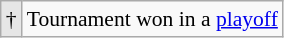<table class="wikitable" style="font-size:90%;">
<tr>
<td style="background-color:#E6E6E6">†</td>
<td>Tournament won in a <a href='#'>playoff</a></td>
</tr>
</table>
